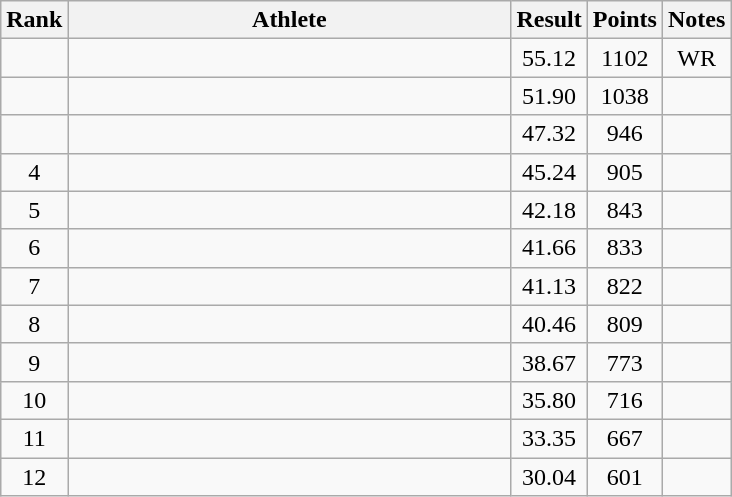<table class="wikitable" style="text-align:center">
<tr>
<th>Rank</th>
<th Style="width:18em">Athlete</th>
<th>Result</th>
<th>Points</th>
<th>Notes</th>
</tr>
<tr>
<td></td>
<td style="text-align:left"></td>
<td>55.12</td>
<td>1102</td>
<td>WR</td>
</tr>
<tr>
<td></td>
<td style="text-align:left"></td>
<td>51.90</td>
<td>1038</td>
<td></td>
</tr>
<tr>
<td></td>
<td style="text-align:left"></td>
<td>47.32</td>
<td>946</td>
<td></td>
</tr>
<tr>
<td>4</td>
<td style="text-align:left"></td>
<td>45.24</td>
<td>905</td>
<td></td>
</tr>
<tr>
<td>5</td>
<td style="text-align:left"></td>
<td>42.18</td>
<td>843</td>
<td></td>
</tr>
<tr>
<td>6</td>
<td style="text-align:left"></td>
<td>41.66</td>
<td>833</td>
<td></td>
</tr>
<tr>
<td>7</td>
<td style="text-align:left"></td>
<td>41.13</td>
<td>822</td>
<td></td>
</tr>
<tr>
<td>8</td>
<td style="text-align:left"></td>
<td>40.46</td>
<td>809</td>
<td></td>
</tr>
<tr>
<td>9</td>
<td style="text-align:left"></td>
<td>38.67</td>
<td>773</td>
<td></td>
</tr>
<tr>
<td>10</td>
<td style="text-align:left"></td>
<td>35.80</td>
<td>716</td>
<td></td>
</tr>
<tr>
<td>11</td>
<td style="text-align:left"></td>
<td>33.35</td>
<td>667</td>
<td></td>
</tr>
<tr>
<td>12</td>
<td style="text-align:left"></td>
<td>30.04</td>
<td>601</td>
<td></td>
</tr>
</table>
